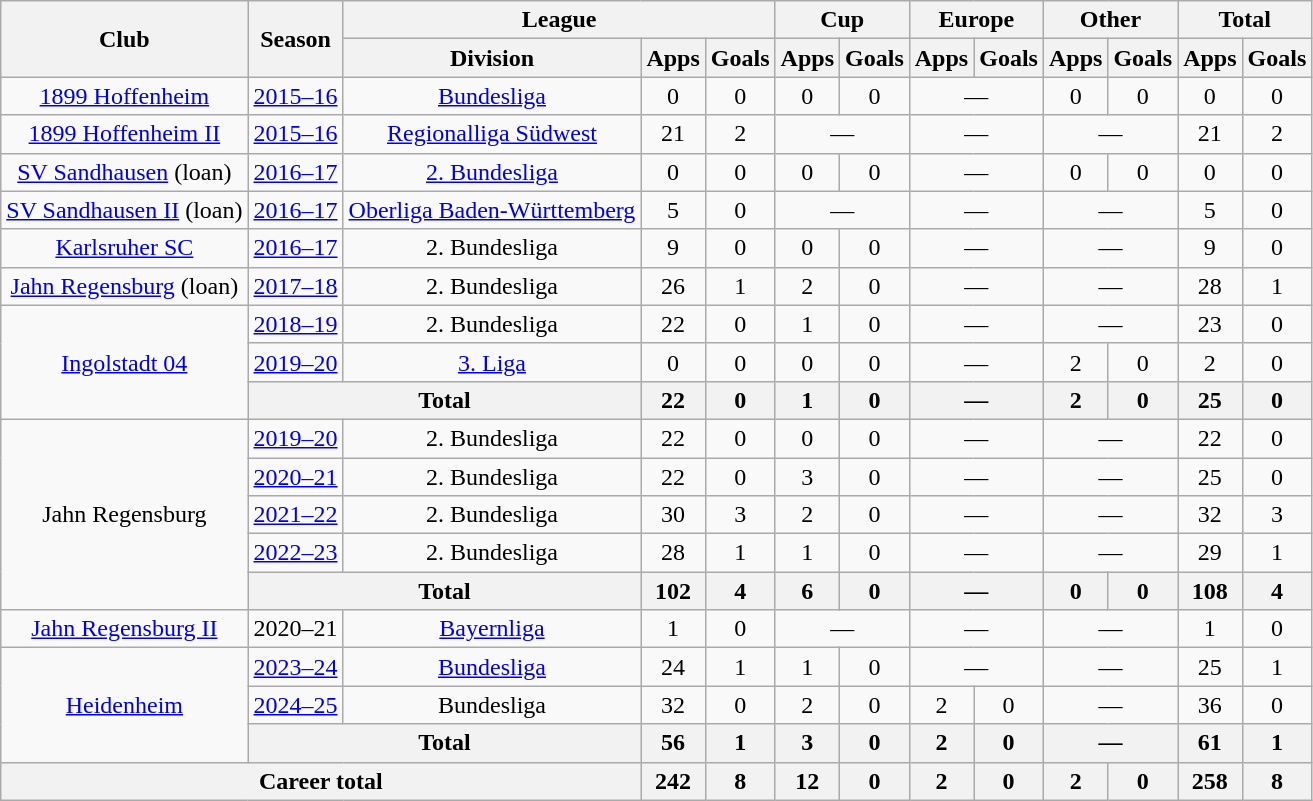<table class="wikitable" style="text-align:center">
<tr>
<th rowspan="2">Club</th>
<th rowspan="2">Season</th>
<th colspan="3">League</th>
<th colspan="2">Cup</th>
<th colspan="2">Europe</th>
<th colspan="2">Other</th>
<th colspan="2">Total</th>
</tr>
<tr>
<th>Division</th>
<th>Apps</th>
<th>Goals</th>
<th>Apps</th>
<th>Goals</th>
<th>Apps</th>
<th>Goals</th>
<th>Apps</th>
<th>Goals</th>
<th>Apps</th>
<th>Goals</th>
</tr>
<tr>
<td><a href='#'>1899 Hoffenheim</a></td>
<td><a href='#'>2015–16</a></td>
<td><a href='#'>Bundesliga</a></td>
<td>0</td>
<td>0</td>
<td>0</td>
<td>0</td>
<td colspan="2">—</td>
<td>0</td>
<td>0</td>
<td>0</td>
<td>0</td>
</tr>
<tr>
<td><a href='#'>1899 Hoffenheim II</a></td>
<td><a href='#'>2015–16</a></td>
<td><a href='#'>Regionalliga Südwest</a></td>
<td>21</td>
<td>2</td>
<td colspan="2">—</td>
<td colspan="2">—</td>
<td colspan="2">—</td>
<td>21</td>
<td>2</td>
</tr>
<tr>
<td><a href='#'>SV Sandhausen</a> (loan)</td>
<td><a href='#'>2016–17</a></td>
<td><a href='#'>2. Bundesliga</a></td>
<td>0</td>
<td>0</td>
<td>0</td>
<td>0</td>
<td colspan="2">—</td>
<td>0</td>
<td>0</td>
<td>0</td>
<td>0</td>
</tr>
<tr>
<td><a href='#'>SV Sandhausen II</a> (loan)</td>
<td><a href='#'>2016–17</a></td>
<td><a href='#'>Oberliga Baden-Württemberg</a></td>
<td>5</td>
<td>0</td>
<td colspan="2">—</td>
<td colspan="2">—</td>
<td colspan="2">—</td>
<td>5</td>
<td>0</td>
</tr>
<tr>
<td><a href='#'>Karlsruher SC</a></td>
<td><a href='#'>2016–17</a></td>
<td>2. Bundesliga</td>
<td>9</td>
<td>0</td>
<td>0</td>
<td>0</td>
<td colspan="2">—</td>
<td colspan="2">—</td>
<td>9</td>
<td>0</td>
</tr>
<tr>
<td><a href='#'>Jahn Regensburg</a> (loan)</td>
<td><a href='#'>2017–18</a></td>
<td>2. Bundesliga</td>
<td>26</td>
<td>1</td>
<td>2</td>
<td>0</td>
<td colspan="2">—</td>
<td colspan="2">—</td>
<td>28</td>
<td>1</td>
</tr>
<tr>
<td rowspan="3"><a href='#'>Ingolstadt 04</a></td>
<td><a href='#'>2018–19</a></td>
<td>2. Bundesliga</td>
<td>22</td>
<td>0</td>
<td>1</td>
<td>0</td>
<td colspan="2">—</td>
<td colspan="2">—</td>
<td>23</td>
<td>0</td>
</tr>
<tr>
<td><a href='#'>2019–20</a></td>
<td><a href='#'>3. Liga</a></td>
<td>0</td>
<td>0</td>
<td>0</td>
<td>0</td>
<td colspan="2">—</td>
<td>2</td>
<td>0</td>
<td>2</td>
<td>0</td>
</tr>
<tr>
<th colspan="2">Total</th>
<th>22</th>
<th>0</th>
<th>1</th>
<th>0</th>
<th colspan="2">—</th>
<th>2</th>
<th>0</th>
<th>25</th>
<th>0</th>
</tr>
<tr>
<td rowspan="5">Jahn Regensburg</td>
<td><a href='#'>2019–20</a></td>
<td>2. Bundesliga</td>
<td>22</td>
<td>0</td>
<td>0</td>
<td>0</td>
<td colspan="2">—</td>
<td colspan="2">—</td>
<td>22</td>
<td>0</td>
</tr>
<tr>
<td><a href='#'>2020–21</a></td>
<td>2. Bundesliga</td>
<td>22</td>
<td>0</td>
<td>3</td>
<td>0</td>
<td colspan="2">—</td>
<td colspan="2">—</td>
<td>25</td>
<td>0</td>
</tr>
<tr>
<td><a href='#'>2021–22</a></td>
<td>2. Bundesliga</td>
<td>30</td>
<td>3</td>
<td>2</td>
<td>0</td>
<td colspan="2">—</td>
<td colspan="2">—</td>
<td>32</td>
<td>3</td>
</tr>
<tr>
<td><a href='#'>2022–23</a></td>
<td>2. Bundesliga</td>
<td>28</td>
<td>1</td>
<td>1</td>
<td>0</td>
<td colspan="2">—</td>
<td colspan="2">—</td>
<td>29</td>
<td>1</td>
</tr>
<tr>
<th colspan="2">Total</th>
<th>102</th>
<th>4</th>
<th>6</th>
<th>0</th>
<th colspan="2">—</th>
<th>0</th>
<th>0</th>
<th>108</th>
<th>4</th>
</tr>
<tr>
<td><a href='#'>Jahn Regensburg II</a></td>
<td>2020–21</td>
<td><a href='#'>Bayernliga</a></td>
<td>1</td>
<td>0</td>
<td colspan="2">—</td>
<td colspan="2">—</td>
<td colspan="2">—</td>
<td>1</td>
<td>0</td>
</tr>
<tr>
<td rowspan="3"><a href='#'>Heidenheim</a></td>
<td><a href='#'>2023–24</a></td>
<td><a href='#'>Bundesliga</a></td>
<td>24</td>
<td>1</td>
<td>1</td>
<td>0</td>
<td colspan="2">—</td>
<td colspan="2">—</td>
<td>25</td>
<td>1</td>
</tr>
<tr>
<td><a href='#'>2024–25</a></td>
<td>Bundesliga</td>
<td>32</td>
<td>0</td>
<td>2</td>
<td>0</td>
<td>2</td>
<td>0</td>
<td colspan="2">—</td>
<td>36</td>
<td>0</td>
</tr>
<tr>
<th colspan="2">Total</th>
<th>56</th>
<th>1</th>
<th>3</th>
<th>0</th>
<th>2</th>
<th>0</th>
<th colspan="2">—</th>
<th>61</th>
<th>1</th>
</tr>
<tr>
<th colspan="3">Career total</th>
<th>242</th>
<th>8</th>
<th>12</th>
<th>0</th>
<th>2</th>
<th>0</th>
<th>2</th>
<th>0</th>
<th>258</th>
<th>8</th>
</tr>
</table>
